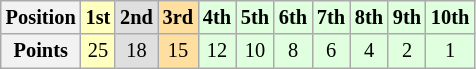<table class="wikitable" style="font-size: 85%;">
<tr>
<th>Position</th>
<td align="center" style="background-color:#ffffbf"><strong>1st</strong></td>
<td align="center" style="background-color:#dfdfdf"><strong>2nd</strong></td>
<td align="center" style="background-color:#ffdf9f"><strong>3rd</strong></td>
<td align="center" style="background-color:#dfffdf"><strong>4th</strong></td>
<td align="center" style="background-color:#dfffdf"><strong>5th</strong></td>
<td align="center" style="background-color:#dfffdf"><strong>6th</strong></td>
<td align="center" style="background-color:#dfffdf"><strong>7th</strong></td>
<td align="center" style="background-color:#dfffdf"><strong>8th</strong></td>
<td align="center" style="background-color:#dfffdf"><strong>9th</strong></td>
<td align="center" style="background-color:#dfffdf"><strong>10th</strong></td>
</tr>
<tr>
<th>Points</th>
<td align="center" style="background:#ffffbf">25</td>
<td align="center" style="background:#dfdfdf">18</td>
<td align="center" style="background:#ffdf9f">15</td>
<td align="center" style="background:#dfffdf">12</td>
<td align="center" style="background:#dfffdf">10</td>
<td align="center" style="background:#dfffdf">8</td>
<td align="center" style="background:#dfffdf">6</td>
<td align="center" style="background:#dfffdf">4</td>
<td align="center" style="background:#dfffdf">2</td>
<td align="center" style="background:#dfffdf">1</td>
</tr>
</table>
